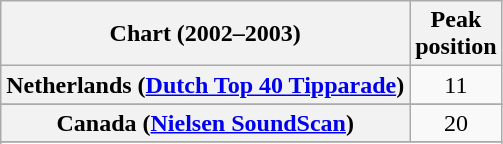<table class="wikitable sortable plainrowheaders" style="text-align:center">
<tr>
<th scope="col">Chart (2002–2003)</th>
<th scope="col">Peak<br>position</th>
</tr>
<tr>
<th scope="row">Netherlands (<a href='#'>Dutch Top 40 Tipparade</a>)</th>
<td>11</td>
</tr>
<tr>
</tr>
<tr>
<th scope="row">Canada (<a href='#'>Nielsen SoundScan</a>)</th>
<td>20</td>
</tr>
<tr>
</tr>
<tr>
</tr>
<tr>
</tr>
<tr>
</tr>
<tr>
</tr>
</table>
